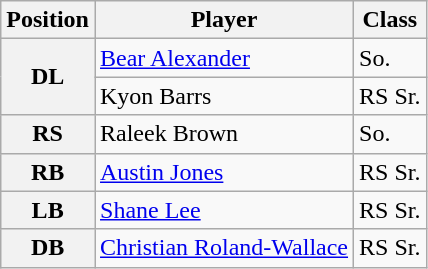<table class="wikitable">
<tr>
<th>Position</th>
<th>Player</th>
<th>Class</th>
</tr>
<tr>
<th rowspan="2">DL</th>
<td><a href='#'>Bear Alexander</a></td>
<td>So.</td>
</tr>
<tr>
<td>Kyon Barrs</td>
<td>RS Sr.</td>
</tr>
<tr>
<th>RS</th>
<td>Raleek Brown</td>
<td>So.</td>
</tr>
<tr>
<th>RB</th>
<td><a href='#'>Austin Jones</a></td>
<td>RS Sr.</td>
</tr>
<tr>
<th>LB</th>
<td><a href='#'>Shane Lee</a></td>
<td>RS Sr.</td>
</tr>
<tr>
<th>DB</th>
<td><a href='#'>Christian Roland-Wallace</a></td>
<td>RS Sr.</td>
</tr>
</table>
